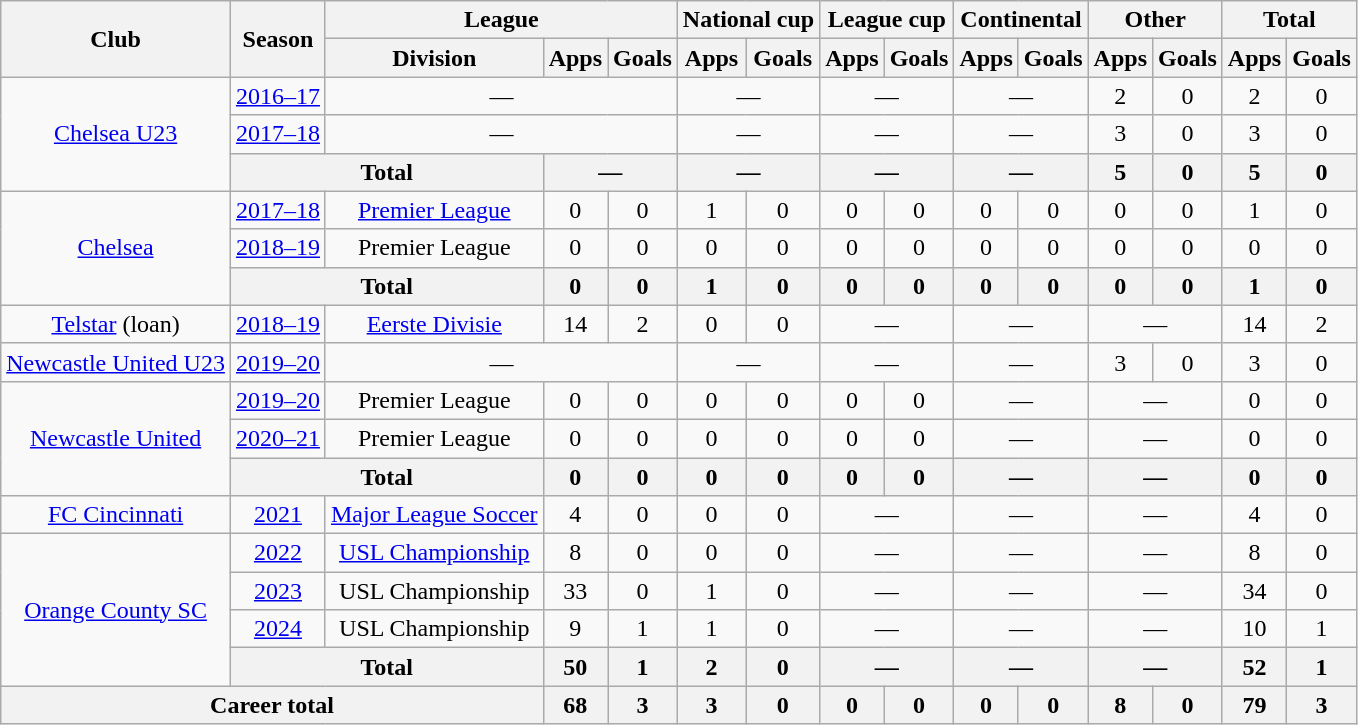<table class="wikitable" style="text-align:center">
<tr>
<th rowspan="2">Club</th>
<th rowspan="2">Season</th>
<th colspan="3">League</th>
<th colspan="2">National cup</th>
<th colspan="2">League cup</th>
<th colspan="2">Continental</th>
<th colspan="2">Other</th>
<th colspan="2">Total</th>
</tr>
<tr>
<th>Division</th>
<th>Apps</th>
<th>Goals</th>
<th>Apps</th>
<th>Goals</th>
<th>Apps</th>
<th>Goals</th>
<th>Apps</th>
<th>Goals</th>
<th>Apps</th>
<th>Goals</th>
<th>Apps</th>
<th>Goals</th>
</tr>
<tr>
<td rowspan="3"><a href='#'>Chelsea U23</a></td>
<td><a href='#'>2016–17</a></td>
<td colspan="3">—</td>
<td colspan="2">—</td>
<td colspan="2">—</td>
<td colspan="2">—</td>
<td>2</td>
<td>0</td>
<td>2</td>
<td>0</td>
</tr>
<tr>
<td><a href='#'>2017–18</a></td>
<td colspan="3">—</td>
<td colspan="2">—</td>
<td colspan="2">—</td>
<td colspan="2">—</td>
<td>3</td>
<td>0</td>
<td>3</td>
<td>0</td>
</tr>
<tr>
<th colspan="2">Total</th>
<th colspan="2">—</th>
<th colspan="2">—</th>
<th colspan="2">—</th>
<th colspan="2">—</th>
<th>5</th>
<th>0</th>
<th>5</th>
<th>0</th>
</tr>
<tr>
<td rowspan="3"><a href='#'>Chelsea</a></td>
<td><a href='#'>2017–18</a></td>
<td><a href='#'>Premier League</a></td>
<td>0</td>
<td>0</td>
<td>1</td>
<td>0</td>
<td>0</td>
<td>0</td>
<td>0</td>
<td>0</td>
<td>0</td>
<td>0</td>
<td>1</td>
<td>0</td>
</tr>
<tr>
<td><a href='#'>2018–19</a></td>
<td>Premier League</td>
<td>0</td>
<td>0</td>
<td>0</td>
<td>0</td>
<td>0</td>
<td>0</td>
<td>0</td>
<td>0</td>
<td>0</td>
<td>0</td>
<td>0</td>
<td>0</td>
</tr>
<tr>
<th colspan="2">Total</th>
<th>0</th>
<th>0</th>
<th>1</th>
<th>0</th>
<th>0</th>
<th>0</th>
<th>0</th>
<th>0</th>
<th>0</th>
<th>0</th>
<th>1</th>
<th>0</th>
</tr>
<tr>
<td><a href='#'>Telstar</a> (loan)</td>
<td><a href='#'>2018–19</a></td>
<td><a href='#'>Eerste Divisie</a></td>
<td>14</td>
<td>2</td>
<td>0</td>
<td>0</td>
<td colspan="2">—</td>
<td colspan="2">—</td>
<td colspan="2">—</td>
<td>14</td>
<td>2</td>
</tr>
<tr>
<td><a href='#'>Newcastle United U23</a></td>
<td><a href='#'>2019–20</a></td>
<td colspan="3">—</td>
<td colspan="2">—</td>
<td colspan="2">—</td>
<td colspan="2">—</td>
<td>3</td>
<td>0</td>
<td>3</td>
<td>0</td>
</tr>
<tr>
<td rowspan="3"><a href='#'>Newcastle United</a></td>
<td><a href='#'>2019–20</a></td>
<td>Premier League</td>
<td>0</td>
<td>0</td>
<td>0</td>
<td>0</td>
<td>0</td>
<td>0</td>
<td colspan="2">—</td>
<td colspan="2">—</td>
<td>0</td>
<td>0</td>
</tr>
<tr>
<td><a href='#'>2020–21</a></td>
<td>Premier League</td>
<td>0</td>
<td>0</td>
<td>0</td>
<td>0</td>
<td>0</td>
<td>0</td>
<td colspan="2">—</td>
<td colspan="2">—</td>
<td>0</td>
<td>0</td>
</tr>
<tr>
<th colspan="2">Total</th>
<th>0</th>
<th>0</th>
<th>0</th>
<th>0</th>
<th>0</th>
<th>0</th>
<th colspan="2">—</th>
<th colspan="2">—</th>
<th>0</th>
<th>0</th>
</tr>
<tr>
<td><a href='#'>FC Cincinnati</a></td>
<td><a href='#'>2021</a></td>
<td><a href='#'>Major League Soccer</a></td>
<td>4</td>
<td>0</td>
<td>0</td>
<td>0</td>
<td colspan="2">—</td>
<td colspan="2">—</td>
<td colspan="2">—</td>
<td>4</td>
<td>0</td>
</tr>
<tr>
<td rowspan="4"><a href='#'>Orange County SC</a></td>
<td><a href='#'>2022</a></td>
<td><a href='#'>USL Championship</a></td>
<td>8</td>
<td>0</td>
<td>0</td>
<td>0</td>
<td colspan="2">—</td>
<td colspan="2">—</td>
<td colspan="2">—</td>
<td>8</td>
<td>0</td>
</tr>
<tr>
<td><a href='#'>2023</a></td>
<td>USL Championship</td>
<td>33</td>
<td>0</td>
<td>1</td>
<td>0</td>
<td colspan="2">—</td>
<td colspan="2">—</td>
<td colspan="2">—</td>
<td>34</td>
<td>0</td>
</tr>
<tr>
<td><a href='#'>2024</a></td>
<td>USL Championship</td>
<td>9</td>
<td>1</td>
<td>1</td>
<td>0</td>
<td colspan="2">—</td>
<td colspan="2">—</td>
<td colspan="2">—</td>
<td>10</td>
<td>1</td>
</tr>
<tr>
<th colspan="2">Total</th>
<th>50</th>
<th>1</th>
<th>2</th>
<th>0</th>
<th colspan="2">—</th>
<th colspan="2">—</th>
<th colspan="2">—</th>
<th>52</th>
<th>1</th>
</tr>
<tr>
<th colspan="3">Career total</th>
<th>68</th>
<th>3</th>
<th>3</th>
<th>0</th>
<th>0</th>
<th>0</th>
<th>0</th>
<th>0</th>
<th>8</th>
<th>0</th>
<th>79</th>
<th>3</th>
</tr>
</table>
